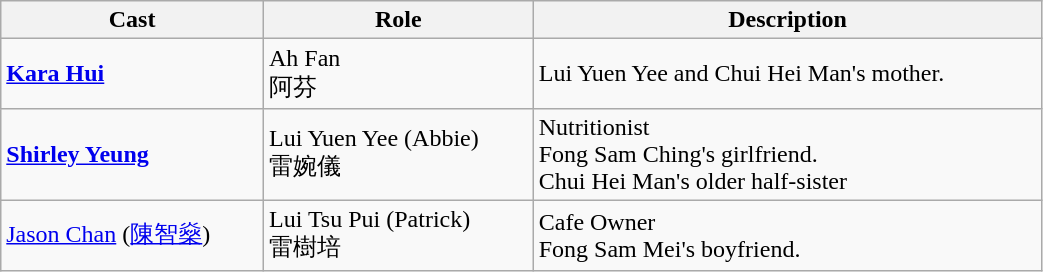<table class="wikitable" width="55%">
<tr>
<th>Cast</th>
<th>Role</th>
<th>Description</th>
</tr>
<tr>
<td><strong><a href='#'>Kara Hui</a></strong></td>
<td>Ah Fan<br>阿芬</td>
<td>Lui Yuen Yee and Chui Hei Man's mother.</td>
</tr>
<tr>
<td><strong><a href='#'>Shirley Yeung</a></strong></td>
<td>Lui Yuen Yee (Abbie)<br> 雷婉儀</td>
<td>Nutritionist<br> Fong Sam Ching's girlfriend.<br>Chui Hei Man's older half-sister</td>
</tr>
<tr>
<td><a href='#'>Jason Chan</a> (<a href='#'>陳智燊</a>)</td>
<td>Lui Tsu Pui (Patrick)<br> 雷樹培</td>
<td>Cafe Owner <br>Fong Sam Mei's boyfriend.</td>
</tr>
</table>
